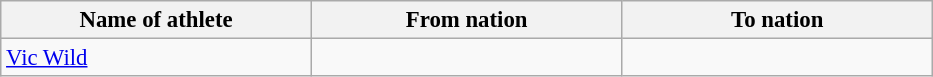<table class="wikitable sortable" style="border-collapse: collapse; font-size: 95%;">
<tr>
<th width=200>Name of athlete</th>
<th width=200>From nation</th>
<th width=200>To nation</th>
</tr>
<tr>
<td><a href='#'>Vic Wild</a></td>
<td></td>
<td></td>
</tr>
</table>
